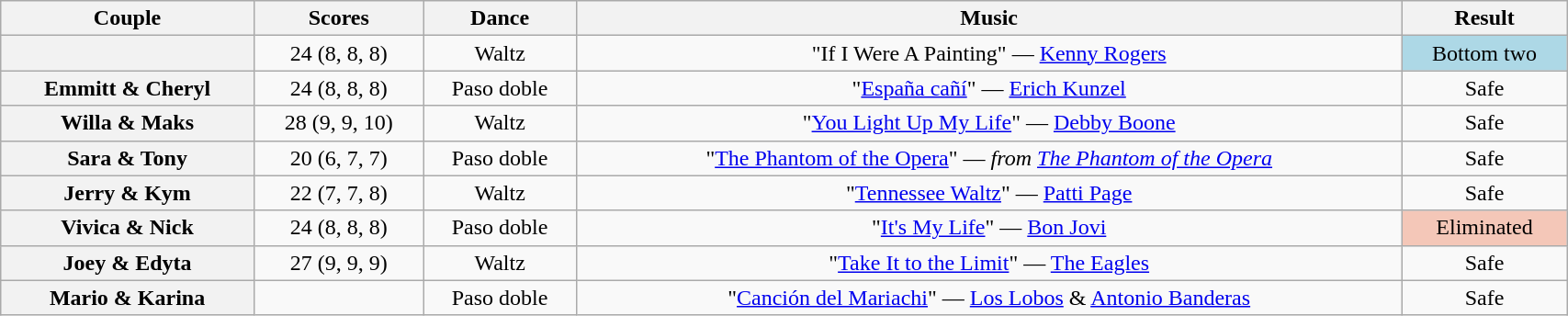<table class="wikitable sortable" style="text-align:center; width:90%">
<tr>
<th scope="col">Couple</th>
<th scope="col">Scores</th>
<th scope="col" class="unsortable">Dance</th>
<th scope="col" class="unsortable">Music</th>
<th scope="col" class="unsortable">Result</th>
</tr>
<tr>
<th scope="row"></th>
<td>24 (8, 8, 8)</td>
<td>Waltz</td>
<td>"If I Were A Painting" — <a href='#'>Kenny Rogers</a></td>
<td bgcolor=lightblue>Bottom two</td>
</tr>
<tr>
<th scope="row">Emmitt & Cheryl</th>
<td>24 (8, 8, 8)</td>
<td>Paso doble</td>
<td>"<a href='#'>España cañí</a>" — <a href='#'>Erich Kunzel</a></td>
<td>Safe</td>
</tr>
<tr>
<th scope="row">Willa & Maks</th>
<td>28 (9, 9, 10)</td>
<td>Waltz</td>
<td>"<a href='#'>You Light Up My Life</a>" — <a href='#'>Debby Boone</a></td>
<td>Safe</td>
</tr>
<tr>
<th scope="row">Sara & Tony</th>
<td>20 (6, 7, 7)</td>
<td>Paso doble</td>
<td>"<a href='#'>The Phantom of the Opera</a>" — <em>from <a href='#'>The Phantom of the Opera</a></em></td>
<td>Safe</td>
</tr>
<tr>
<th scope="row">Jerry & Kym</th>
<td>22 (7, 7, 8)</td>
<td>Waltz</td>
<td>"<a href='#'>Tennessee Waltz</a>" — <a href='#'>Patti Page</a></td>
<td>Safe</td>
</tr>
<tr>
<th scope="row">Vivica & Nick</th>
<td>24 (8, 8, 8)</td>
<td>Paso doble</td>
<td>"<a href='#'>It's My Life</a>" — <a href='#'>Bon Jovi</a></td>
<td bgcolor=f4c7b8>Eliminated</td>
</tr>
<tr>
<th scope="row">Joey & Edyta</th>
<td>27 (9, 9, 9)</td>
<td>Waltz</td>
<td>"<a href='#'>Take It to the Limit</a>" — <a href='#'>The Eagles</a></td>
<td>Safe</td>
</tr>
<tr>
<th scope="row">Mario & Karina</th>
<td></td>
<td>Paso doble</td>
<td>"<a href='#'>Canción del Mariachi</a>" — <a href='#'>Los Lobos</a> & <a href='#'>Antonio Banderas</a></td>
<td>Safe</td>
</tr>
</table>
